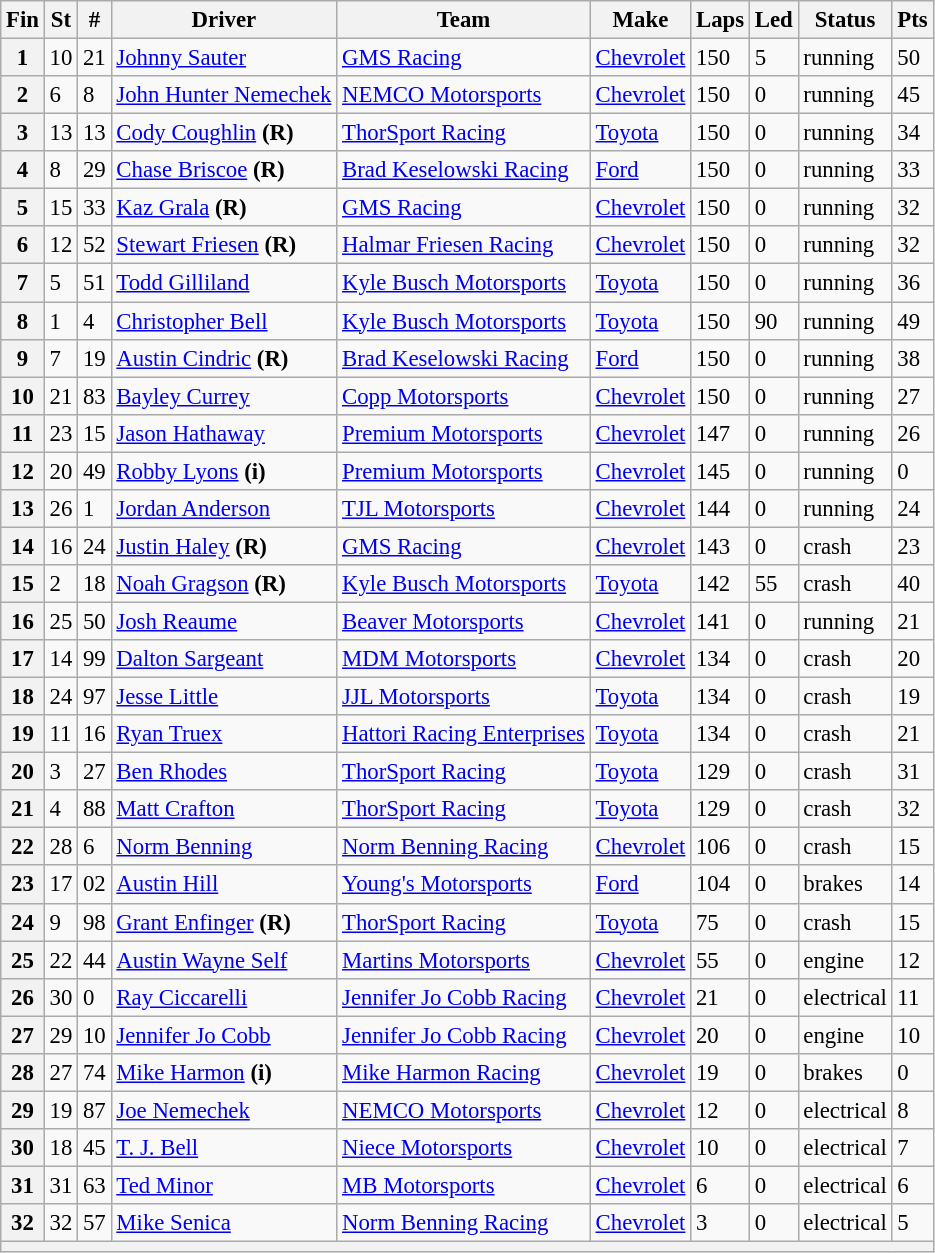<table class="wikitable" style="font-size:95%">
<tr>
<th>Fin</th>
<th>St</th>
<th>#</th>
<th>Driver</th>
<th>Team</th>
<th>Make</th>
<th>Laps</th>
<th>Led</th>
<th>Status</th>
<th>Pts</th>
</tr>
<tr>
<th>1</th>
<td>10</td>
<td>21</td>
<td><a href='#'>Johnny Sauter</a></td>
<td><a href='#'>GMS Racing</a></td>
<td><a href='#'>Chevrolet</a></td>
<td>150</td>
<td>5</td>
<td>running</td>
<td>50</td>
</tr>
<tr>
<th>2</th>
<td>6</td>
<td>8</td>
<td><a href='#'>John Hunter Nemechek</a></td>
<td><a href='#'>NEMCO Motorsports</a></td>
<td><a href='#'>Chevrolet</a></td>
<td>150</td>
<td>0</td>
<td>running</td>
<td>45</td>
</tr>
<tr>
<th>3</th>
<td>13</td>
<td>13</td>
<td><a href='#'>Cody Coughlin</a> <strong>(R)</strong></td>
<td><a href='#'>ThorSport Racing</a></td>
<td><a href='#'>Toyota</a></td>
<td>150</td>
<td>0</td>
<td>running</td>
<td>34</td>
</tr>
<tr>
<th>4</th>
<td>8</td>
<td>29</td>
<td><a href='#'>Chase Briscoe</a> <strong>(R)</strong></td>
<td><a href='#'>Brad Keselowski Racing</a></td>
<td><a href='#'>Ford</a></td>
<td>150</td>
<td>0</td>
<td>running</td>
<td>33</td>
</tr>
<tr>
<th>5</th>
<td>15</td>
<td>33</td>
<td><a href='#'>Kaz Grala</a> <strong>(R)</strong></td>
<td><a href='#'>GMS Racing</a></td>
<td><a href='#'>Chevrolet</a></td>
<td>150</td>
<td>0</td>
<td>running</td>
<td>32</td>
</tr>
<tr>
<th>6</th>
<td>12</td>
<td>52</td>
<td><a href='#'>Stewart Friesen</a> <strong>(R)</strong></td>
<td><a href='#'>Halmar Friesen Racing</a></td>
<td><a href='#'>Chevrolet</a></td>
<td>150</td>
<td>0</td>
<td>running</td>
<td>32</td>
</tr>
<tr>
<th>7</th>
<td>5</td>
<td>51</td>
<td><a href='#'>Todd Gilliland</a></td>
<td><a href='#'>Kyle Busch Motorsports</a></td>
<td><a href='#'>Toyota</a></td>
<td>150</td>
<td>0</td>
<td>running</td>
<td>36</td>
</tr>
<tr>
<th>8</th>
<td>1</td>
<td>4</td>
<td><a href='#'>Christopher Bell</a></td>
<td><a href='#'>Kyle Busch Motorsports</a></td>
<td><a href='#'>Toyota</a></td>
<td>150</td>
<td>90</td>
<td>running</td>
<td>49</td>
</tr>
<tr>
<th>9</th>
<td>7</td>
<td>19</td>
<td><a href='#'>Austin Cindric</a> <strong>(R)</strong></td>
<td><a href='#'>Brad Keselowski Racing</a></td>
<td><a href='#'>Ford</a></td>
<td>150</td>
<td>0</td>
<td>running</td>
<td>38</td>
</tr>
<tr>
<th>10</th>
<td>21</td>
<td>83</td>
<td><a href='#'>Bayley Currey</a></td>
<td><a href='#'>Copp Motorsports</a></td>
<td><a href='#'>Chevrolet</a></td>
<td>150</td>
<td>0</td>
<td>running</td>
<td>27</td>
</tr>
<tr>
<th>11</th>
<td>23</td>
<td>15</td>
<td><a href='#'>Jason Hathaway</a></td>
<td><a href='#'>Premium Motorsports</a></td>
<td><a href='#'>Chevrolet</a></td>
<td>147</td>
<td>0</td>
<td>running</td>
<td>26</td>
</tr>
<tr>
<th>12</th>
<td>20</td>
<td>49</td>
<td><a href='#'>Robby Lyons</a> <strong>(i)</strong></td>
<td><a href='#'>Premium Motorsports</a></td>
<td><a href='#'>Chevrolet</a></td>
<td>145</td>
<td>0</td>
<td>running</td>
<td>0</td>
</tr>
<tr>
<th>13</th>
<td>26</td>
<td>1</td>
<td><a href='#'>Jordan Anderson</a></td>
<td><a href='#'>TJL Motorsports</a></td>
<td><a href='#'>Chevrolet</a></td>
<td>144</td>
<td>0</td>
<td>running</td>
<td>24</td>
</tr>
<tr>
<th>14</th>
<td>16</td>
<td>24</td>
<td><a href='#'>Justin Haley</a> <strong>(R)</strong></td>
<td><a href='#'>GMS Racing</a></td>
<td><a href='#'>Chevrolet</a></td>
<td>143</td>
<td>0</td>
<td>crash</td>
<td>23</td>
</tr>
<tr>
<th>15</th>
<td>2</td>
<td>18</td>
<td><a href='#'>Noah Gragson</a> <strong>(R)</strong></td>
<td><a href='#'>Kyle Busch Motorsports</a></td>
<td><a href='#'>Toyota</a></td>
<td>142</td>
<td>55</td>
<td>crash</td>
<td>40</td>
</tr>
<tr>
<th>16</th>
<td>25</td>
<td>50</td>
<td><a href='#'>Josh Reaume</a></td>
<td><a href='#'>Beaver Motorsports</a></td>
<td><a href='#'>Chevrolet</a></td>
<td>141</td>
<td>0</td>
<td>running</td>
<td>21</td>
</tr>
<tr>
<th>17</th>
<td>14</td>
<td>99</td>
<td><a href='#'>Dalton Sargeant</a></td>
<td><a href='#'>MDM Motorsports</a></td>
<td><a href='#'>Chevrolet</a></td>
<td>134</td>
<td>0</td>
<td>crash</td>
<td>20</td>
</tr>
<tr>
<th>18</th>
<td>24</td>
<td>97</td>
<td><a href='#'>Jesse Little</a></td>
<td><a href='#'>JJL Motorsports</a></td>
<td><a href='#'>Toyota</a></td>
<td>134</td>
<td>0</td>
<td>crash</td>
<td>19</td>
</tr>
<tr>
<th>19</th>
<td>11</td>
<td>16</td>
<td><a href='#'>Ryan Truex</a></td>
<td><a href='#'>Hattori Racing Enterprises</a></td>
<td><a href='#'>Toyota</a></td>
<td>134</td>
<td>0</td>
<td>crash</td>
<td>21</td>
</tr>
<tr>
<th>20</th>
<td>3</td>
<td>27</td>
<td><a href='#'>Ben Rhodes</a></td>
<td><a href='#'>ThorSport Racing</a></td>
<td><a href='#'>Toyota</a></td>
<td>129</td>
<td>0</td>
<td>crash</td>
<td>31</td>
</tr>
<tr>
<th>21</th>
<td>4</td>
<td>88</td>
<td><a href='#'>Matt Crafton</a></td>
<td><a href='#'>ThorSport Racing</a></td>
<td><a href='#'>Toyota</a></td>
<td>129</td>
<td>0</td>
<td>crash</td>
<td>32</td>
</tr>
<tr>
<th>22</th>
<td>28</td>
<td>6</td>
<td><a href='#'>Norm Benning</a></td>
<td><a href='#'>Norm Benning Racing</a></td>
<td><a href='#'>Chevrolet</a></td>
<td>106</td>
<td>0</td>
<td>crash</td>
<td>15</td>
</tr>
<tr>
<th>23</th>
<td>17</td>
<td>02</td>
<td><a href='#'>Austin Hill</a></td>
<td><a href='#'>Young's Motorsports</a></td>
<td><a href='#'>Ford</a></td>
<td>104</td>
<td>0</td>
<td>brakes</td>
<td>14</td>
</tr>
<tr>
<th>24</th>
<td>9</td>
<td>98</td>
<td><a href='#'>Grant Enfinger</a> <strong>(R)</strong></td>
<td><a href='#'>ThorSport Racing</a></td>
<td><a href='#'>Toyota</a></td>
<td>75</td>
<td>0</td>
<td>crash</td>
<td>15</td>
</tr>
<tr>
<th>25</th>
<td>22</td>
<td>44</td>
<td><a href='#'>Austin Wayne Self</a></td>
<td><a href='#'>Martins Motorsports</a></td>
<td><a href='#'>Chevrolet</a></td>
<td>55</td>
<td>0</td>
<td>engine</td>
<td>12</td>
</tr>
<tr>
<th>26</th>
<td>30</td>
<td>0</td>
<td><a href='#'>Ray Ciccarelli</a></td>
<td><a href='#'>Jennifer Jo Cobb Racing</a></td>
<td><a href='#'>Chevrolet</a></td>
<td>21</td>
<td>0</td>
<td>electrical</td>
<td>11</td>
</tr>
<tr>
<th>27</th>
<td>29</td>
<td>10</td>
<td><a href='#'>Jennifer Jo Cobb</a></td>
<td><a href='#'>Jennifer Jo Cobb Racing</a></td>
<td><a href='#'>Chevrolet</a></td>
<td>20</td>
<td>0</td>
<td>engine</td>
<td>10</td>
</tr>
<tr>
<th>28</th>
<td>27</td>
<td>74</td>
<td><a href='#'>Mike Harmon</a> <strong>(i)</strong></td>
<td><a href='#'>Mike Harmon Racing</a></td>
<td><a href='#'>Chevrolet</a></td>
<td>19</td>
<td>0</td>
<td>brakes</td>
<td>0</td>
</tr>
<tr>
<th>29</th>
<td>19</td>
<td>87</td>
<td><a href='#'>Joe Nemechek</a></td>
<td><a href='#'>NEMCO Motorsports</a></td>
<td><a href='#'>Chevrolet</a></td>
<td>12</td>
<td>0</td>
<td>electrical</td>
<td>8</td>
</tr>
<tr>
<th>30</th>
<td>18</td>
<td>45</td>
<td><a href='#'>T. J. Bell</a></td>
<td><a href='#'>Niece Motorsports</a></td>
<td><a href='#'>Chevrolet</a></td>
<td>10</td>
<td>0</td>
<td>electrical</td>
<td>7</td>
</tr>
<tr>
<th>31</th>
<td>31</td>
<td>63</td>
<td><a href='#'>Ted Minor</a></td>
<td><a href='#'>MB Motorsports</a></td>
<td><a href='#'>Chevrolet</a></td>
<td>6</td>
<td>0</td>
<td>electrical</td>
<td>6</td>
</tr>
<tr>
<th>32</th>
<td>32</td>
<td>57</td>
<td><a href='#'>Mike Senica</a></td>
<td><a href='#'>Norm Benning Racing</a></td>
<td><a href='#'>Chevrolet</a></td>
<td>3</td>
<td>0</td>
<td>electrical</td>
<td>5</td>
</tr>
<tr>
<th colspan="10"></th>
</tr>
</table>
